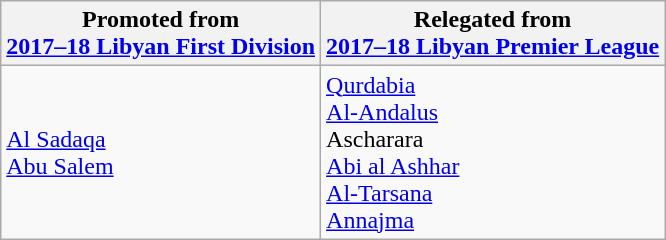<table class="wikitable">
<tr>
<th>Promoted from<br><a href='#'>2017–18 Libyan First Division</a></th>
<th>Relegated from<br><a href='#'>2017–18 Libyan Premier League</a></th>
</tr>
<tr>
<td><a href='#'>Al Sadaqa</a><br><a href='#'>Abu Salem</a></td>
<td><a href='#'>Qurdabia</a><br><a href='#'>Al-Andalus</a><br>Ascharara<br><a href='#'>Abi al Ashhar</a><br><a href='#'>Al-Tarsana</a><br><a href='#'>Annajma</a></td>
</tr>
</table>
